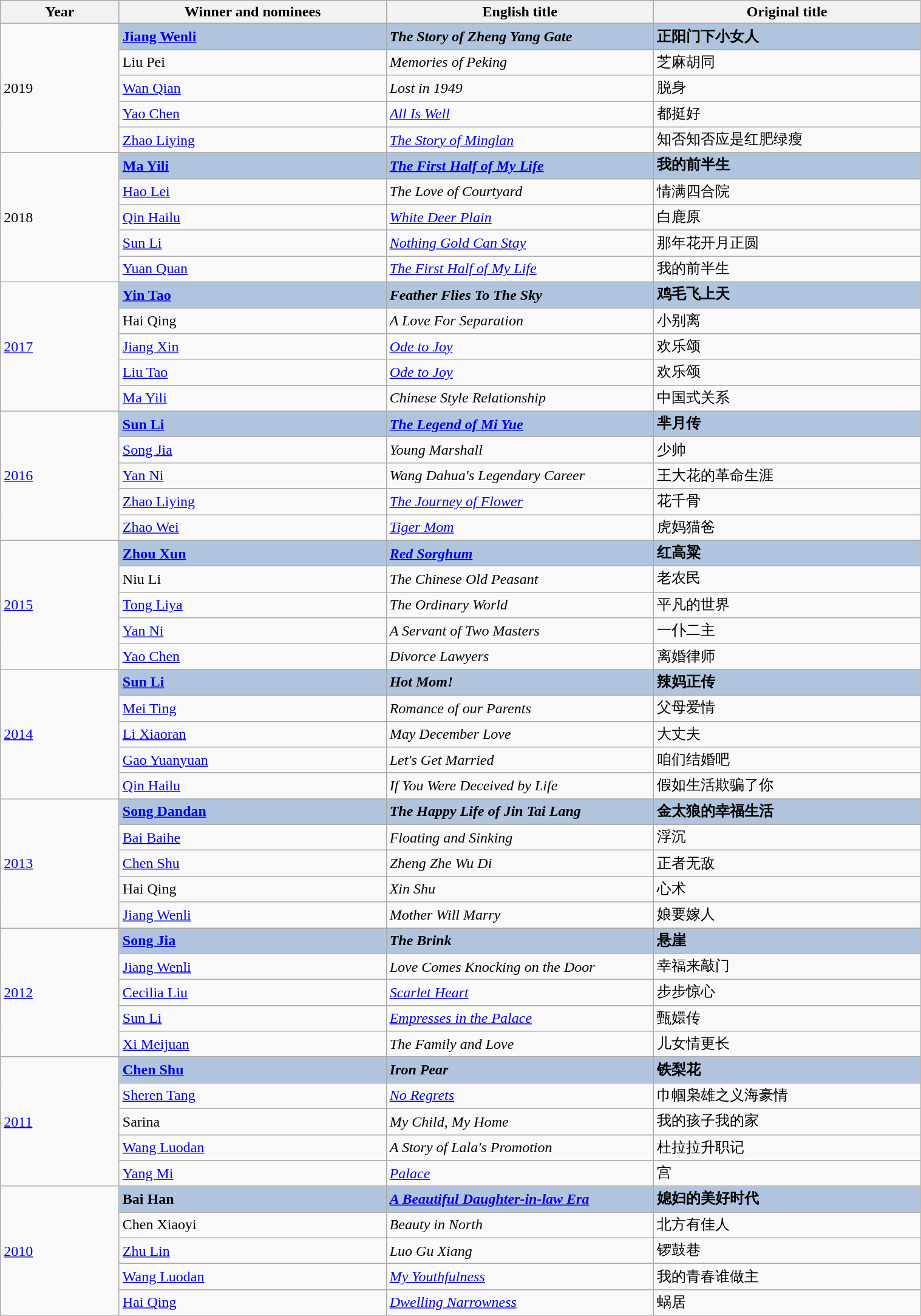<table class="wikitable" width="80%">
<tr>
<th width="8%"><strong>Year</strong></th>
<th width="18%"><strong>Winner and nominees</strong></th>
<th width="18%"><strong>English title</strong></th>
<th width="18%"><strong>Original title</strong></th>
</tr>
<tr>
<td rowspan=5>2019</td>
<td style="background:#B0C4DE;"><strong><a href='#'>Jiang Wenli</a></strong></td>
<td style="background:#B0C4DE;"><strong><em>The Story of Zheng Yang Gate</em></strong></td>
<td style="background:#B0C4DE;"><strong>正阳门下小女人</strong></td>
</tr>
<tr>
<td>Liu Pei</td>
<td><em>Memories of Peking</em></td>
<td>芝麻胡同</td>
</tr>
<tr>
<td><a href='#'>Wan Qian</a></td>
<td><em>Lost in 1949</em></td>
<td>脱身</td>
</tr>
<tr>
<td><a href='#'>Yao Chen</a></td>
<td><em><a href='#'>All Is Well</a></em></td>
<td>都挺好</td>
</tr>
<tr>
<td><a href='#'>Zhao Liying</a></td>
<td><em><a href='#'>The Story of Minglan</a></em></td>
<td>知否知否应是红肥绿瘦</td>
</tr>
<tr>
<td rowspan=5>2018</td>
<td style="background:#B0C4DE;"><strong><a href='#'>Ma Yili</a></strong></td>
<td style="background:#B0C4DE;"><strong><em><a href='#'>The First Half of My Life</a></em></strong></td>
<td style="background:#B0C4DE;"><strong>我的前半生</strong></td>
</tr>
<tr>
<td><a href='#'>Hao Lei</a></td>
<td><em>The Love of Courtyard</em></td>
<td>情满四合院</td>
</tr>
<tr>
<td><a href='#'>Qin Hailu</a></td>
<td><em><a href='#'>White Deer Plain</a></em></td>
<td>白鹿原</td>
</tr>
<tr>
<td><a href='#'>Sun Li</a></td>
<td><em><a href='#'>Nothing Gold Can Stay</a></em></td>
<td>那年花开月正圆</td>
</tr>
<tr>
<td><a href='#'>Yuan Quan</a></td>
<td><em><a href='#'>The First Half of My Life</a></em></td>
<td>我的前半生</td>
</tr>
<tr>
<td rowspan=5><a href='#'>2017</a></td>
<td style="background:#B0C4DE;"><strong><a href='#'>Yin Tao</a></strong></td>
<td style="background:#B0C4DE;"><strong><em>Feather Flies To The Sky</em></strong></td>
<td style="background:#B0C4DE;"><strong>鸡毛飞上天</strong></td>
</tr>
<tr>
<td>Hai Qing</td>
<td><em>A Love For Separation</em></td>
<td>小别离</td>
</tr>
<tr>
<td><a href='#'>Jiang Xin</a></td>
<td><em><a href='#'>Ode to Joy</a></em></td>
<td>欢乐颂</td>
</tr>
<tr>
<td><a href='#'>Liu Tao</a></td>
<td><em><a href='#'>Ode to Joy</a></em></td>
<td>欢乐颂</td>
</tr>
<tr>
<td><a href='#'>Ma Yili</a></td>
<td><em>Chinese Style Relationship</em></td>
<td>中国式关系</td>
</tr>
<tr>
<td rowspan=5><a href='#'>2016</a></td>
<td style="background:#B0C4DE;"><strong><a href='#'>Sun Li</a></strong></td>
<td style="background:#B0C4DE;"><strong><em><a href='#'>The Legend of Mi Yue</a></em></strong></td>
<td style="background:#B0C4DE;"><strong>芈月传</strong></td>
</tr>
<tr>
<td><a href='#'>Song Jia</a></td>
<td><em>Young Marshall</em></td>
<td>少帅</td>
</tr>
<tr>
<td><a href='#'>Yan Ni</a></td>
<td><em>Wang Dahua's Legendary Career</em></td>
<td>王大花的革命生涯</td>
</tr>
<tr>
<td><a href='#'>Zhao Liying</a></td>
<td><em><a href='#'>The Journey of Flower</a></em></td>
<td>花千骨</td>
</tr>
<tr>
<td><a href='#'>Zhao Wei</a></td>
<td><em><a href='#'>Tiger Mom</a></em></td>
<td>虎妈猫爸</td>
</tr>
<tr>
<td rowspan=5><a href='#'>2015</a></td>
<td style="background:#B0C4DE;"><strong><a href='#'>Zhou Xun</a></strong></td>
<td style="background:#B0C4DE;"><strong><em><a href='#'>Red Sorghum</a></em></strong></td>
<td style="background:#B0C4DE;"><strong>红高粱</strong></td>
</tr>
<tr>
<td>Niu Li</td>
<td><em>The Chinese Old Peasant</em></td>
<td>老农民</td>
</tr>
<tr>
<td><a href='#'>Tong Liya</a></td>
<td><em>The Ordinary World</em></td>
<td>平凡的世界</td>
</tr>
<tr>
<td><a href='#'>Yan Ni</a></td>
<td><em>A Servant of Two Masters</em></td>
<td>一仆二主</td>
</tr>
<tr>
<td><a href='#'>Yao Chen</a></td>
<td><em>Divorce Lawyers</em></td>
<td>离婚律师</td>
</tr>
<tr>
<td rowspan=5><a href='#'>2014</a></td>
<td style="background:#B0C4DE;"><strong><a href='#'>Sun Li</a></strong></td>
<td style="background:#B0C4DE;"><strong><em>Hot Mom!</em></strong></td>
<td style="background:#B0C4DE;"><strong>辣妈正传</strong></td>
</tr>
<tr>
<td><a href='#'>Mei Ting</a></td>
<td><em>Romance of our Parents</em></td>
<td>父母爱情</td>
</tr>
<tr>
<td><a href='#'>Li Xiaoran</a></td>
<td><em>May December Love</em></td>
<td>大丈夫</td>
</tr>
<tr>
<td><a href='#'>Gao Yuanyuan</a></td>
<td><em>Let's Get Married</em></td>
<td>咱们结婚吧</td>
</tr>
<tr>
<td><a href='#'>Qin Hailu</a></td>
<td><em>If You Were Deceived by Life</em></td>
<td>假如生活欺骗了你</td>
</tr>
<tr>
<td rowspan=5><a href='#'>2013</a></td>
<td style="background:#B0C4DE;"><strong><a href='#'>Song Dandan</a></strong></td>
<td style="background:#B0C4DE;"><strong><em>The Happy Life of Jin Tai Lang</em></strong></td>
<td style="background:#B0C4DE;"><strong>金太狼的幸福生活</strong></td>
</tr>
<tr>
<td><a href='#'>Bai Baihe</a></td>
<td><em>Floating and Sinking</em></td>
<td>浮沉</td>
</tr>
<tr>
<td><a href='#'>Chen Shu</a></td>
<td><em>Zheng Zhe Wu Di</em></td>
<td>正者无敌</td>
</tr>
<tr>
<td>Hai Qing</td>
<td><em>Xin Shu</em></td>
<td>心术</td>
</tr>
<tr>
<td><a href='#'>Jiang Wenli</a></td>
<td><em>Mother Will Marry</em></td>
<td>娘要嫁人</td>
</tr>
<tr>
<td rowspan=5><a href='#'>2012</a></td>
<td style="background:#B0C4DE;"><strong><a href='#'>Song Jia</a></strong></td>
<td style="background:#B0C4DE;"><strong><em>The Brink</em></strong></td>
<td style="background:#B0C4DE;"><strong>悬崖</strong></td>
</tr>
<tr>
<td><a href='#'>Jiang Wenli</a></td>
<td><em>Love Comes Knocking on the Door</em></td>
<td>幸福来敲门</td>
</tr>
<tr>
<td><a href='#'>Cecilia Liu</a></td>
<td><em><a href='#'>Scarlet Heart</a></em></td>
<td>步步惊心</td>
</tr>
<tr>
<td><a href='#'>Sun Li</a></td>
<td><em><a href='#'>Empresses in the Palace</a></em></td>
<td>甄嬛传</td>
</tr>
<tr>
<td><a href='#'>Xi Meijuan</a></td>
<td><em>The Family and Love</em></td>
<td>儿女情更长</td>
</tr>
<tr>
<td rowspan=5><a href='#'>2011</a></td>
<td style="background:#B0C4DE;"><strong><a href='#'>Chen Shu</a></strong></td>
<td style="background:#B0C4DE;"><strong><em>Iron Pear</em></strong></td>
<td style="background:#B0C4DE;"><strong>铁梨花</strong></td>
</tr>
<tr>
<td><a href='#'>Sheren Tang</a></td>
<td><em><a href='#'>No Regrets</a></em></td>
<td>巾帼枭雄之义海豪情</td>
</tr>
<tr>
<td>Sarina</td>
<td><em>My Child, My Home</em></td>
<td>我的孩子我的家</td>
</tr>
<tr>
<td><a href='#'>Wang Luodan</a></td>
<td><em>A Story of Lala's Promotion</em></td>
<td>杜拉拉升职记</td>
</tr>
<tr>
<td><a href='#'>Yang Mi</a></td>
<td><em><a href='#'>Palace</a></em></td>
<td>宫</td>
</tr>
<tr>
<td rowspan=5><a href='#'>2010</a></td>
<td style="background:#B0C4DE;"><strong>Bai Han</strong></td>
<td style="background:#B0C4DE;"><strong><em><a href='#'>A Beautiful Daughter-in-law Era</a></em></strong></td>
<td style="background:#B0C4DE;"><strong>媳妇的美好时代</strong></td>
</tr>
<tr>
<td>Chen Xiaoyi</td>
<td><em>Beauty in North</em></td>
<td>北方有佳人</td>
</tr>
<tr>
<td><a href='#'>Zhu Lin</a></td>
<td><em>Luo Gu Xiang</em></td>
<td>锣鼓巷</td>
</tr>
<tr>
<td><a href='#'>Wang Luodan</a></td>
<td><em><a href='#'>My Youthfulness</a></em></td>
<td>我的青春谁做主</td>
</tr>
<tr>
<td><a href='#'>Hai Qing</a></td>
<td><em><a href='#'>Dwelling Narrowness</a></em></td>
<td>蜗居</td>
</tr>
</table>
